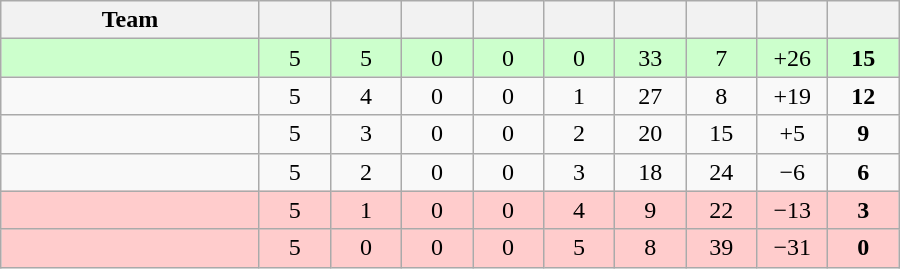<table class="wikitable" style="text-align:center;">
<tr>
<th width=165>Team</th>
<th width=40></th>
<th width=40></th>
<th width=40></th>
<th width=40></th>
<th width=40></th>
<th width=40></th>
<th width=40></th>
<th width=40></th>
<th width=40></th>
</tr>
<tr bgcolor=ccffcc>
<td align=left></td>
<td>5</td>
<td>5</td>
<td>0</td>
<td>0</td>
<td>0</td>
<td>33</td>
<td>7</td>
<td>+26</td>
<td><strong>15</strong></td>
</tr>
<tr>
<td align=left></td>
<td>5</td>
<td>4</td>
<td>0</td>
<td>0</td>
<td>1</td>
<td>27</td>
<td>8</td>
<td>+19</td>
<td><strong>12</strong></td>
</tr>
<tr>
<td align=left></td>
<td>5</td>
<td>3</td>
<td>0</td>
<td>0</td>
<td>2</td>
<td>20</td>
<td>15</td>
<td>+5</td>
<td><strong>9</strong></td>
</tr>
<tr>
<td align=left></td>
<td>5</td>
<td>2</td>
<td>0</td>
<td>0</td>
<td>3</td>
<td>18</td>
<td>24</td>
<td>−6</td>
<td><strong>6</strong></td>
</tr>
<tr bgcolor="#ffcccc">
<td align=left></td>
<td>5</td>
<td>1</td>
<td>0</td>
<td>0</td>
<td>4</td>
<td>9</td>
<td>22</td>
<td>−13</td>
<td><strong>3</strong></td>
</tr>
<tr bgcolor="#ffcccc">
<td align=left></td>
<td>5</td>
<td>0</td>
<td>0</td>
<td>0</td>
<td>5</td>
<td>8</td>
<td>39</td>
<td>−31</td>
<td><strong>0</strong></td>
</tr>
</table>
